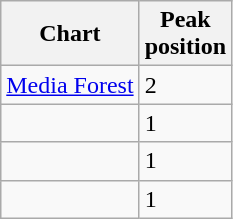<table class="wikitable sortable">
<tr>
<th>Chart</th>
<th>Peak<br>position</th>
</tr>
<tr>
<td><a href='#'>Media Forest</a></td>
<td>2</td>
</tr>
<tr>
<td></td>
<td>1</td>
</tr>
<tr>
<td></td>
<td>1</td>
</tr>
<tr>
<td></td>
<td>1</td>
</tr>
</table>
